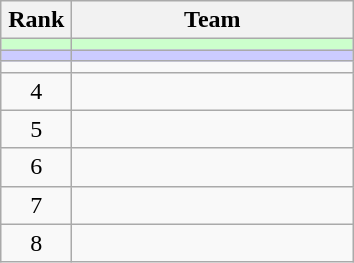<table class="wikitable" style="text-align:center">
<tr>
<th width=40>Rank</th>
<th width=180>Team</th>
</tr>
<tr bgcolor=#ccffcc>
<td></td>
<td align=left></td>
</tr>
<tr bgcolor=#ccccff>
<td></td>
<td align=left></td>
</tr>
<tr>
<td></td>
<td align=left></td>
</tr>
<tr>
<td>4</td>
<td align=left></td>
</tr>
<tr>
<td>5</td>
<td align=left></td>
</tr>
<tr>
<td>6</td>
<td align=left></td>
</tr>
<tr>
<td>7</td>
<td align=left></td>
</tr>
<tr>
<td>8</td>
<td align=left></td>
</tr>
</table>
